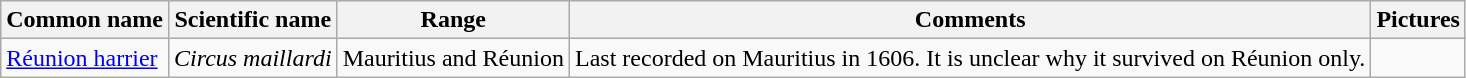<table class="wikitable sortable">
<tr>
<th>Common name</th>
<th>Scientific name</th>
<th>Range</th>
<th class="unsortable">Comments</th>
<th class="unsortable">Pictures</th>
</tr>
<tr>
<td><a href='#'>Réunion harrier</a></td>
<td><em>Circus maillardi</em></td>
<td>Mauritius and Réunion</td>
<td>Last recorded on Mauritius in 1606. It is unclear why it survived on Réunion only.</td>
<td></td>
</tr>
</table>
